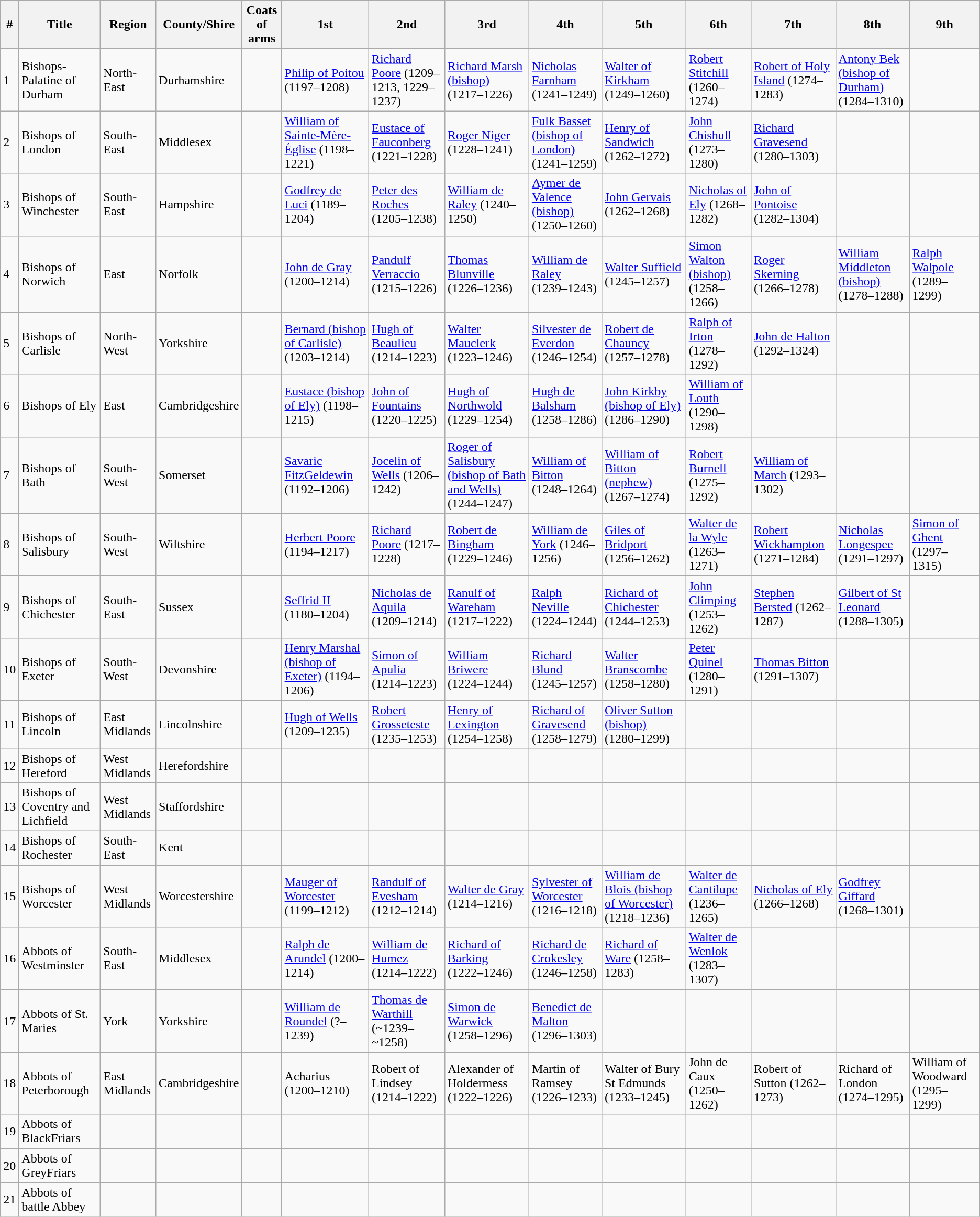<table class="wikitable">
<tr>
<th>#</th>
<th>Title</th>
<th>Region</th>
<th>County/Shire</th>
<th>Coats of arms</th>
<th>1st</th>
<th>2nd</th>
<th>3rd</th>
<th>4th</th>
<th>5th</th>
<th>6th</th>
<th>7th</th>
<th>8th</th>
<th>9th</th>
</tr>
<tr>
<td>1</td>
<td>Bishops-Palatine of Durham</td>
<td>North-East</td>
<td>Durhamshire</td>
<td></td>
<td><a href='#'>Philip of Poitou</a> (1197–1208)</td>
<td><a href='#'>Richard Poore</a> (1209–1213, 1229–1237)</td>
<td><a href='#'>Richard Marsh (bishop)</a> (1217–1226)</td>
<td><a href='#'>Nicholas Farnham</a> (1241–1249)</td>
<td><a href='#'>Walter of Kirkham</a> (1249–1260)</td>
<td><a href='#'>Robert Stitchill</a> (1260–1274)</td>
<td><a href='#'>Robert of Holy Island</a> (1274–1283)</td>
<td><a href='#'>Antony Bek (bishop of Durham)</a> (1284–1310)</td>
<td></td>
</tr>
<tr>
<td>2</td>
<td>Bishops of London</td>
<td>South-East</td>
<td>Middlesex</td>
<td></td>
<td><a href='#'>William of Sainte-Mère-Église</a> (1198–1221)</td>
<td><a href='#'>Eustace of Fauconberg</a> (1221–1228)</td>
<td><a href='#'>Roger Niger</a> (1228–1241)</td>
<td><a href='#'>Fulk Basset (bishop of London)</a> (1241–1259)</td>
<td><a href='#'>Henry of Sandwich</a> (1262–1272)</td>
<td><a href='#'>John Chishull</a> (1273–1280)</td>
<td><a href='#'>Richard Gravesend</a> (1280–1303)</td>
<td></td>
<td></td>
</tr>
<tr>
<td>3</td>
<td>Bishops of Winchester</td>
<td>South-East</td>
<td>Hampshire</td>
<td></td>
<td><a href='#'>Godfrey de Luci</a> (1189–1204)</td>
<td><a href='#'>Peter des Roches</a> (1205–1238)</td>
<td><a href='#'>William de Raley</a> (1240–1250)</td>
<td><a href='#'>Aymer de Valence (bishop)</a> (1250–1260)</td>
<td><a href='#'>John Gervais</a> (1262–1268)</td>
<td><a href='#'>Nicholas of Ely</a> (1268–1282)</td>
<td><a href='#'>John of Pontoise</a> (1282–1304)</td>
<td></td>
<td></td>
</tr>
<tr>
<td>4</td>
<td>Bishops of Norwich</td>
<td>East</td>
<td>Norfolk</td>
<td></td>
<td><a href='#'>John de Gray</a> (1200–1214)</td>
<td><a href='#'>Pandulf Verraccio</a> (1215–1226)</td>
<td><a href='#'>Thomas Blunville</a> (1226–1236)</td>
<td><a href='#'>William de Raley</a> (1239–1243)</td>
<td><a href='#'>Walter Suffield</a> (1245–1257)</td>
<td><a href='#'>Simon Walton (bishop)</a> (1258–1266)</td>
<td><a href='#'>Roger Skerning</a> (1266–1278)</td>
<td><a href='#'>William Middleton (bishop)</a> (1278–1288)</td>
<td><a href='#'>Ralph Walpole</a> (1289–1299)</td>
</tr>
<tr>
<td>5</td>
<td>Bishops of Carlisle</td>
<td>North-West</td>
<td>Yorkshire</td>
<td></td>
<td><a href='#'>Bernard (bishop of Carlisle)</a> (1203–1214)</td>
<td><a href='#'>Hugh of Beaulieu</a> (1214–1223)</td>
<td><a href='#'>Walter Mauclerk</a> (1223–1246)</td>
<td><a href='#'>Silvester de Everdon</a> (1246–1254)</td>
<td><a href='#'>Robert de Chauncy</a> (1257–1278)</td>
<td><a href='#'>Ralph of Irton</a> (1278–1292)</td>
<td><a href='#'>John de Halton</a> (1292–1324)</td>
<td></td>
<td></td>
</tr>
<tr>
<td>6</td>
<td>Bishops of Ely</td>
<td>East</td>
<td>Cambridgeshire</td>
<td></td>
<td><a href='#'>Eustace (bishop of Ely)</a> (1198–1215)</td>
<td><a href='#'>John of Fountains</a> (1220–1225)</td>
<td><a href='#'>Hugh of Northwold</a> (1229–1254)</td>
<td><a href='#'>Hugh de Balsham</a> (1258–1286)</td>
<td><a href='#'>John Kirkby (bishop of Ely)</a> (1286–1290)</td>
<td><a href='#'>William of Louth</a> (1290–1298)</td>
<td></td>
<td></td>
<td></td>
</tr>
<tr>
<td>7</td>
<td>Bishops of Bath</td>
<td>South-West</td>
<td>Somerset</td>
<td></td>
<td><a href='#'>Savaric FitzGeldewin</a> (1192–1206)</td>
<td><a href='#'>Jocelin of Wells</a> (1206–1242)</td>
<td><a href='#'>Roger of Salisbury (bishop of Bath and Wells)</a> (1244–1247)</td>
<td><a href='#'>William of Bitton</a> (1248–1264)</td>
<td><a href='#'>William of Bitton (nephew)</a> (1267–1274)</td>
<td><a href='#'>Robert Burnell</a> (1275–1292)</td>
<td><a href='#'>William of March</a> (1293–1302)</td>
<td></td>
<td></td>
</tr>
<tr>
<td>8</td>
<td>Bishops of Salisbury</td>
<td>South-West</td>
<td>Wiltshire</td>
<td></td>
<td><a href='#'>Herbert Poore</a> (1194–1217)</td>
<td><a href='#'>Richard Poore</a> (1217–1228)</td>
<td><a href='#'>Robert de Bingham</a> (1229–1246)</td>
<td><a href='#'>William de York</a> (1246–1256)</td>
<td><a href='#'>Giles of Bridport</a> (1256–1262)</td>
<td><a href='#'>Walter de la Wyle</a> (1263–1271)</td>
<td><a href='#'>Robert Wickhampton</a> (1271–1284)</td>
<td><a href='#'>Nicholas Longespee</a> (1291–1297)</td>
<td><a href='#'>Simon of Ghent</a> (1297–1315)</td>
</tr>
<tr>
<td>9</td>
<td>Bishops of Chichester</td>
<td>South-East</td>
<td>Sussex</td>
<td></td>
<td><a href='#'>Seffrid II</a> (1180–1204)</td>
<td><a href='#'>Nicholas de Aquila</a> (1209–1214)</td>
<td><a href='#'>Ranulf of Wareham</a> (1217–1222)</td>
<td><a href='#'>Ralph Neville</a> (1224–1244)</td>
<td><a href='#'>Richard of Chichester</a> (1244–1253)</td>
<td><a href='#'>John Climping</a> (1253–1262)</td>
<td><a href='#'>Stephen Bersted</a> (1262–1287)</td>
<td><a href='#'>Gilbert of St Leonard</a> (1288–1305)</td>
<td></td>
</tr>
<tr>
<td>10</td>
<td>Bishops of Exeter</td>
<td>South-West</td>
<td>Devonshire</td>
<td></td>
<td><a href='#'>Henry Marshal (bishop of Exeter)</a> (1194–1206)</td>
<td><a href='#'>Simon of Apulia</a> (1214–1223)</td>
<td><a href='#'>William Briwere</a> (1224–1244)</td>
<td><a href='#'>Richard Blund</a> (1245–1257)</td>
<td><a href='#'>Walter Branscombe</a> (1258–1280)</td>
<td><a href='#'>Peter Quinel</a> (1280–1291)</td>
<td><a href='#'>Thomas Bitton</a> (1291–1307)</td>
<td></td>
<td></td>
</tr>
<tr>
<td>11</td>
<td>Bishops of Lincoln</td>
<td>East Midlands</td>
<td>Lincolnshire</td>
<td></td>
<td><a href='#'>Hugh of Wells</a> (1209–1235)</td>
<td><a href='#'>Robert Grosseteste</a> (1235–1253)</td>
<td><a href='#'>Henry of Lexington</a> (1254–1258)</td>
<td><a href='#'>Richard of Gravesend</a> (1258–1279)</td>
<td><a href='#'>Oliver Sutton (bishop)</a> (1280–1299)</td>
<td></td>
<td></td>
<td></td>
<td></td>
</tr>
<tr>
<td>12</td>
<td>Bishops of Hereford</td>
<td>West Midlands</td>
<td>Herefordshire</td>
<td></td>
<td></td>
<td></td>
<td></td>
<td></td>
<td></td>
<td></td>
<td></td>
<td></td>
<td></td>
</tr>
<tr>
<td>13</td>
<td>Bishops of Coventry and Lichfield</td>
<td>West Midlands</td>
<td>Staffordshire</td>
<td></td>
<td></td>
<td></td>
<td></td>
<td></td>
<td></td>
<td></td>
<td></td>
<td></td>
<td></td>
</tr>
<tr>
<td>14</td>
<td>Bishops of Rochester</td>
<td>South-East</td>
<td>Kent</td>
<td></td>
<td></td>
<td></td>
<td></td>
<td></td>
<td></td>
<td></td>
<td></td>
<td></td>
<td></td>
</tr>
<tr>
<td>15</td>
<td>Bishops of Worcester</td>
<td>West Midlands</td>
<td>Worcestershire</td>
<td></td>
<td><a href='#'>Mauger of Worcester</a> (1199–1212)</td>
<td><a href='#'>Randulf of Evesham</a> (1212–1214)</td>
<td><a href='#'>Walter de Gray</a> (1214–1216)</td>
<td><a href='#'>Sylvester of Worcester</a> (1216–1218)</td>
<td><a href='#'>William de Blois (bishop of Worcester)</a> (1218–1236)</td>
<td><a href='#'>Walter de Cantilupe</a> (1236–1265)</td>
<td><a href='#'>Nicholas of Ely</a> (1266–1268)</td>
<td><a href='#'>Godfrey Giffard</a> (1268–1301)</td>
<td></td>
</tr>
<tr>
<td>16</td>
<td>Abbots of Westminster</td>
<td>South-East</td>
<td>Middlesex</td>
<td></td>
<td><a href='#'>Ralph de Arundel</a> (1200–1214)</td>
<td><a href='#'>William de Humez</a> (1214–1222)</td>
<td><a href='#'>Richard of Barking</a> (1222–1246)</td>
<td><a href='#'>Richard de Crokesley</a> (1246–1258)</td>
<td><a href='#'>Richard of Ware</a> (1258–1283)</td>
<td><a href='#'>Walter de Wenlok</a> (1283–1307)</td>
<td></td>
<td></td>
<td></td>
</tr>
<tr>
<td>17</td>
<td>Abbots of St. Maries</td>
<td>York</td>
<td>Yorkshire</td>
<td></td>
<td><a href='#'>William de Roundel</a> (?–1239)</td>
<td><a href='#'>Thomas de Warthill</a> (~1239–~1258)</td>
<td><a href='#'>Simon de Warwick</a> (1258–1296)</td>
<td><a href='#'>Benedict de Malton</a> (1296–1303)</td>
<td></td>
<td></td>
<td></td>
<td></td>
<td></td>
</tr>
<tr>
<td>18</td>
<td>Abbots of Peterborough</td>
<td>East Midlands</td>
<td>Cambridgeshire</td>
<td></td>
<td>Acharius (1200–1210)</td>
<td>Robert of Lindsey (1214–1222)</td>
<td>Alexander of Holdermess (1222–1226)</td>
<td>Martin of Ramsey (1226–1233)</td>
<td>Walter of Bury St Edmunds (1233–1245)</td>
<td>John de Caux (1250–1262)</td>
<td>Robert of Sutton (1262–1273)</td>
<td>Richard of London (1274–1295)</td>
<td>William of Woodward (1295–1299)</td>
</tr>
<tr>
<td>19</td>
<td>Abbots of BlackFriars</td>
<td></td>
<td></td>
<td></td>
<td></td>
<td></td>
<td></td>
<td></td>
<td></td>
<td></td>
<td></td>
<td></td>
<td></td>
</tr>
<tr>
<td>20</td>
<td>Abbots of GreyFriars</td>
<td></td>
<td></td>
<td></td>
<td></td>
<td></td>
<td></td>
<td></td>
<td></td>
<td></td>
<td></td>
<td></td>
<td></td>
</tr>
<tr>
<td>21</td>
<td>Abbots of battle Abbey</td>
<td></td>
<td></td>
<td></td>
<td></td>
<td></td>
<td></td>
<td></td>
<td></td>
<td></td>
<td></td>
<td></td>
<td></td>
</tr>
</table>
